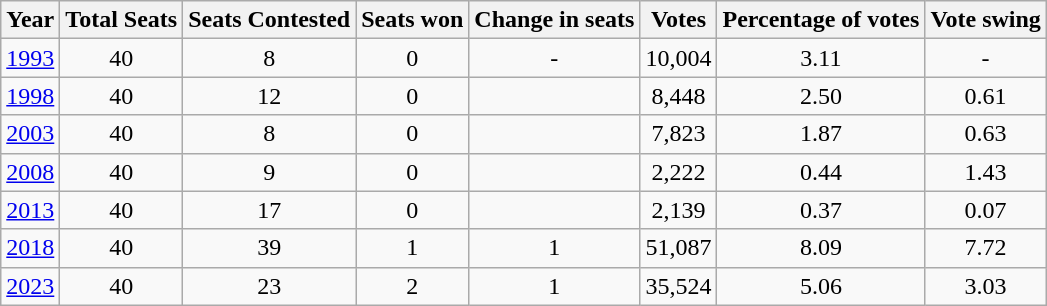<table class="wikitable sortable" style="text-align:center">
<tr>
<th>Year</th>
<th>Total Seats</th>
<th>Seats Contested</th>
<th>Seats won</th>
<th>Change in seats</th>
<th>Votes</th>
<th>Percentage of votes</th>
<th>Vote swing</th>
</tr>
<tr>
<td><a href='#'>1993</a></td>
<td>40</td>
<td>8</td>
<td>0</td>
<td>-</td>
<td>10,004</td>
<td>3.11</td>
<td>-</td>
</tr>
<tr>
<td><a href='#'>1998</a></td>
<td>40</td>
<td>12</td>
<td>0</td>
<td></td>
<td>8,448</td>
<td>2.50</td>
<td>0.61</td>
</tr>
<tr>
<td><a href='#'>2003</a></td>
<td>40</td>
<td>8</td>
<td>0</td>
<td></td>
<td>7,823</td>
<td>1.87</td>
<td>0.63</td>
</tr>
<tr>
<td><a href='#'>2008</a></td>
<td>40</td>
<td>9</td>
<td>0</td>
<td></td>
<td>2,222</td>
<td>0.44</td>
<td>1.43</td>
</tr>
<tr>
<td><a href='#'>2013</a></td>
<td>40</td>
<td>17</td>
<td>0</td>
<td></td>
<td>2,139</td>
<td>0.37</td>
<td>0.07</td>
</tr>
<tr>
<td><a href='#'>2018</a></td>
<td>40</td>
<td>39</td>
<td>1</td>
<td>1</td>
<td>51,087</td>
<td>8.09</td>
<td>7.72</td>
</tr>
<tr>
<td><a href='#'>2023</a></td>
<td>40</td>
<td>23</td>
<td>2</td>
<td>1</td>
<td>35,524</td>
<td>5.06</td>
<td>3.03</td>
</tr>
</table>
